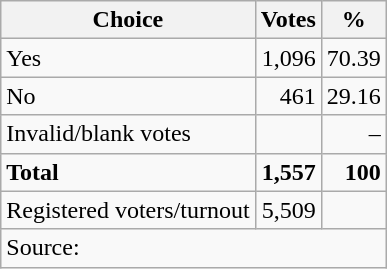<table class=wikitable style=text-align:right>
<tr>
<th>Choice</th>
<th>Votes</th>
<th>%</th>
</tr>
<tr>
<td align=left>Yes</td>
<td>1,096</td>
<td>70.39</td>
</tr>
<tr>
<td align=left>No</td>
<td>461</td>
<td>29.16</td>
</tr>
<tr>
<td align=left>Invalid/blank votes</td>
<td></td>
<td>–</td>
</tr>
<tr>
<td align=left><strong>Total</strong></td>
<td><strong>1,557</strong></td>
<td><strong>100</strong></td>
</tr>
<tr>
<td align=left>Registered voters/turnout</td>
<td>5,509</td>
<td></td>
</tr>
<tr>
<td align=left colspan=3>Source: </td>
</tr>
</table>
